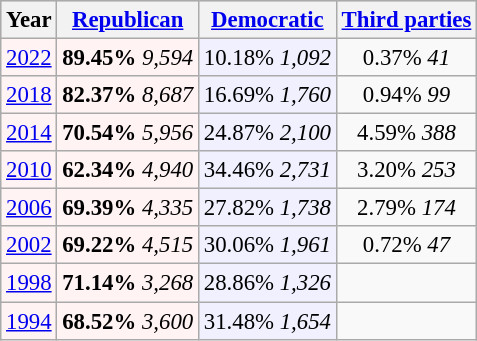<table class="wikitable" style="font-size:95%;">
<tr bgcolor=lightgrey>
<th>Year</th>
<th><a href='#'>Republican</a></th>
<th><a href='#'>Democratic</a></th>
<th><a href='#'>Third parties</a></th>
</tr>
<tr>
<td align="center" bgcolor="#fff3f3"><a href='#'>2022</a></td>
<td align="center" bgcolor="#fff3f3"><strong>89.45%</strong> <em>9,594</em></td>
<td align="center" bgcolor="#f0f0ff">10.18% <em>1,092</em></td>
<td align="center">0.37% <em>41</em></td>
</tr>
<tr>
<td align="center" bgcolor="#fff3f3"><a href='#'>2018</a></td>
<td align="center" bgcolor="#fff3f3"><strong>82.37%</strong> <em>8,687</em></td>
<td align="center" bgcolor="#f0f0ff">16.69% <em>1,760</em></td>
<td align="center">0.94% <em>99</em></td>
</tr>
<tr>
<td align="center" bgcolor="#fff3f3"><a href='#'>2014</a></td>
<td align="center" bgcolor="#fff3f3"><strong>70.54%</strong> <em>5,956</em></td>
<td align="center" bgcolor="#f0f0ff">24.87% <em>2,100</em></td>
<td align="center">4.59% <em>388</em></td>
</tr>
<tr>
<td align="center" bgcolor="#fff3f3"><a href='#'>2010</a></td>
<td align="center" bgcolor="#fff3f3"><strong>62.34%</strong> <em>4,940</em></td>
<td align="center" bgcolor="#f0f0ff">34.46% <em>2,731</em></td>
<td align="center">3.20% <em>253</em></td>
</tr>
<tr>
<td align="center" bgcolor="#fff3f3"><a href='#'>2006</a></td>
<td align="center" bgcolor="#fff3f3"><strong>69.39%</strong> <em>4,335</em></td>
<td align="center" bgcolor="#f0f0ff">27.82% <em>1,738</em></td>
<td align="center">2.79% <em>174</em></td>
</tr>
<tr>
<td align="center" bgcolor="#fff3f3"><a href='#'>2002</a></td>
<td align="center" bgcolor="#fff3f3"><strong>69.22%</strong> <em>4,515</em></td>
<td align="center" bgcolor="#f0f0ff">30.06% <em>1,961</em></td>
<td align="center">0.72% <em>47</em></td>
</tr>
<tr>
<td align="center" bgcolor="#fff3f3"><a href='#'>1998</a></td>
<td align="center" bgcolor="#fff3f3"><strong>71.14%</strong> <em>3,268</em></td>
<td align="center" bgcolor="#f0f0ff">28.86% <em>1,326</em></td>
<td align="center"></td>
</tr>
<tr>
<td align="center" bgcolor="#fff3f3"><a href='#'>1994</a></td>
<td align="center" bgcolor="#fff3f3"><strong>68.52%</strong> <em>3,600</em></td>
<td align="center" bgcolor="#f0f0ff">31.48% <em>1,654</em></td>
<td align="center"></td>
</tr>
</table>
